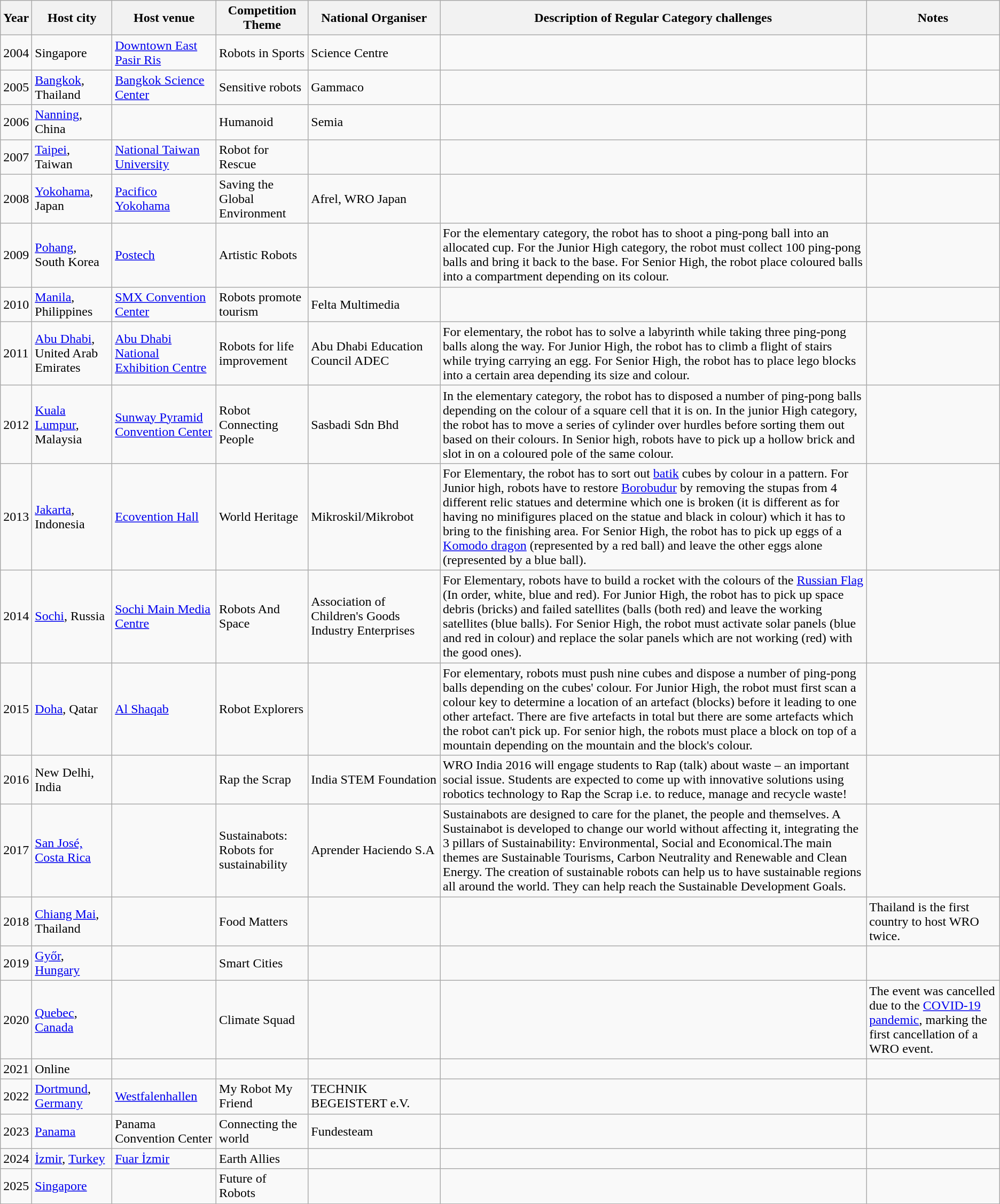<table class="wikitable sortable">
<tr>
<th>Year</th>
<th>Host city</th>
<th>Host venue</th>
<th>Competition Theme</th>
<th>National Organiser</th>
<th>Description of Regular Category challenges</th>
<th>Notes</th>
</tr>
<tr>
<td>2004</td>
<td>Singapore</td>
<td><a href='#'>Downtown East Pasir Ris</a></td>
<td>Robots in Sports</td>
<td>Science Centre</td>
<td></td>
<td></td>
</tr>
<tr>
<td>2005</td>
<td> <a href='#'>Bangkok</a>, Thailand</td>
<td><a href='#'>Bangkok Science Center</a></td>
<td>Sensitive robots</td>
<td>Gammaco</td>
<td></td>
<td></td>
</tr>
<tr>
<td>2006</td>
<td> <a href='#'>Nanning</a>, China</td>
<td></td>
<td>Humanoid</td>
<td>Semia</td>
<td></td>
<td></td>
</tr>
<tr>
<td>2007</td>
<td> <a href='#'>Taipei</a>, Taiwan</td>
<td><a href='#'>National Taiwan University</a></td>
<td>Robot for Rescue</td>
<td></td>
<td></td>
<td></td>
</tr>
<tr>
<td>2008</td>
<td> <a href='#'>Yokohama</a>, Japan</td>
<td><a href='#'>Pacifico Yokohama</a></td>
<td>Saving the Global Environment</td>
<td>Afrel, WRO Japan</td>
<td></td>
<td></td>
</tr>
<tr>
<td>2009</td>
<td> <a href='#'>Pohang</a>, South Korea</td>
<td><a href='#'>Postech</a></td>
<td>Artistic Robots</td>
<td></td>
<td>For the elementary category, the robot has to shoot a ping-pong ball into an allocated cup. For the Junior High category, the robot must collect 100 ping-pong balls and bring it back to the base. For Senior High, the robot place coloured balls into a compartment depending on its colour.</td>
<td></td>
</tr>
<tr>
<td>2010</td>
<td> <a href='#'>Manila</a>, Philippines</td>
<td><a href='#'>SMX Convention Center</a></td>
<td>Robots promote tourism</td>
<td>Felta Multimedia</td>
<td></td>
<td></td>
</tr>
<tr>
<td>2011</td>
<td> <a href='#'>Abu Dhabi</a>, United Arab Emirates</td>
<td><a href='#'>Abu Dhabi National Exhibition Centre</a></td>
<td>Robots for life improvement</td>
<td>Abu Dhabi Education Council ADEC</td>
<td>For elementary, the robot has to solve a labyrinth while taking three ping-pong balls along the way. For Junior High, the robot has to climb a flight of stairs while trying carrying an egg. For Senior High, the robot has to place lego blocks into a certain area depending its size and colour.</td>
<td></td>
</tr>
<tr>
<td>2012</td>
<td> <a href='#'>Kuala Lumpur</a>, Malaysia</td>
<td><a href='#'>Sunway Pyramid Convention Center</a></td>
<td>Robot Connecting People</td>
<td>Sasbadi Sdn Bhd</td>
<td>In the elementary category, the robot has to disposed a number of ping-pong balls depending on the colour of a square cell that it is on. In the junior High category, the robot has to move a series of cylinder over hurdles before sorting them out based on their colours. In Senior high, robots have to pick up a hollow brick and slot in on a coloured pole of the same colour.</td>
<td></td>
</tr>
<tr>
<td>2013</td>
<td> <a href='#'>Jakarta</a>, Indonesia</td>
<td><a href='#'>Ecovention Hall</a></td>
<td>World Heritage</td>
<td>Mikroskil/Mikrobot</td>
<td>For Elementary, the robot has to sort out <a href='#'>batik</a> cubes by colour in a pattern. For Junior high, robots have to restore <a href='#'>Borobudur</a> by removing the stupas from 4 different relic statues and determine which one is broken (it is different as for having no minifigures placed on the statue and black in colour) which it has to bring to the finishing area. For Senior High, the robot has to pick up eggs of a <a href='#'>Komodo dragon</a> (represented by a red ball) and leave the other eggs alone (represented by a blue ball).</td>
<td></td>
</tr>
<tr>
<td>2014</td>
<td> <a href='#'>Sochi</a>, Russia</td>
<td><a href='#'>Sochi Main Media Centre</a></td>
<td>Robots And Space</td>
<td>Association of Children's Goods Industry Enterprises</td>
<td>For Elementary, robots have to build a rocket with the colours of the <a href='#'>Russian Flag</a> (In order, white, blue and red). For Junior High, the robot has to pick up space debris (bricks) and failed satellites (balls (both red) and leave the working satellites (blue balls). For Senior High, the robot must activate solar panels (blue and red in colour) and replace the solar panels which are not working (red) with the good ones).</td>
<td></td>
</tr>
<tr>
<td>2015</td>
<td> <a href='#'>Doha</a>, Qatar</td>
<td><a href='#'>Al Shaqab</a></td>
<td>Robot Explorers</td>
<td></td>
<td>For elementary, robots must push nine cubes and dispose a number of ping-pong balls depending on the cubes' colour. For Junior High, the robot must first scan a colour key to determine a location of an artefact (blocks) before it leading to one other artefact. There are five artefacts in total but there are some artefacts which the robot can't pick up. For senior high, the robots must place a block on top of a mountain depending on the mountain and the block's colour.</td>
<td></td>
</tr>
<tr>
<td>2016</td>
<td> New Delhi, India</td>
<td></td>
<td>Rap the Scrap</td>
<td>India STEM Foundation</td>
<td>WRO India 2016 will engage students to Rap (talk) about waste – an important social issue. Students are expected to come up with innovative solutions using robotics technology to Rap the Scrap i.e. to reduce, manage and recycle waste!</td>
<td></td>
</tr>
<tr>
<td>2017</td>
<td> <a href='#'>San José, Costa Rica</a></td>
<td></td>
<td>Sustainabots: Robots for sustainability</td>
<td>Aprender Haciendo S.A</td>
<td>Sustainabots are designed to care for the planet, the people and themselves. A Sustainabot is developed to change our world without affecting it, integrating the 3 pillars of Sustainability: Environmental, Social and Economical.The main themes are Sustainable Tourisms, Carbon Neutrality and Renewable and Clean Energy. The creation of sustainable robots can help us to have sustainable regions all around the world. They can help reach the Sustainable Development Goals.</td>
<td></td>
</tr>
<tr>
<td>2018</td>
<td> <a href='#'>Chiang Mai</a>, Thailand</td>
<td></td>
<td>Food Matters</td>
<td></td>
<td></td>
<td>Thailand is the first country to host WRO twice.</td>
</tr>
<tr>
<td>2019</td>
<td> <a href='#'>Győr</a>, <a href='#'>Hungary</a></td>
<td></td>
<td>Smart Cities</td>
<td></td>
<td></td>
<td></td>
</tr>
<tr>
<td>2020</td>
<td><a href='#'>Quebec</a>, <a href='#'>Canada</a></td>
<td></td>
<td>Climate Squad</td>
<td></td>
<td></td>
<td>The event was cancelled due to the <a href='#'>COVID-19 pandemic</a>, marking the first cancellation of a WRO event.</td>
</tr>
<tr>
<td>2021</td>
<td> Online</td>
<td></td>
<td></td>
<td></td>
<td></td>
<td></td>
</tr>
<tr>
<td>2022</td>
<td><a href='#'>Dortmund</a>, <a href='#'>Germany</a></td>
<td><a href='#'>Westfalenhallen</a></td>
<td>My Robot My Friend</td>
<td>TECHNIK BEGEISTERT e.V.</td>
<td></td>
<td></td>
</tr>
<tr>
<td>2023</td>
<td><a href='#'>Panama</a></td>
<td>Panama Convention Center</td>
<td>Connecting the world</td>
<td>Fundesteam</td>
<td></td>
<td></td>
</tr>
<tr>
<td>2024</td>
<td> <a href='#'>İzmir</a>, <a href='#'>Turkey</a></td>
<td><a href='#'>Fuar İzmir</a></td>
<td>Earth Allies</td>
<td></td>
<td></td>
<td></td>
</tr>
<tr>
<td>2025</td>
<td><a href='#'>Singapore</a></td>
<td></td>
<td>Future of Robots</td>
<td></td>
<td></td>
<td></td>
</tr>
</table>
